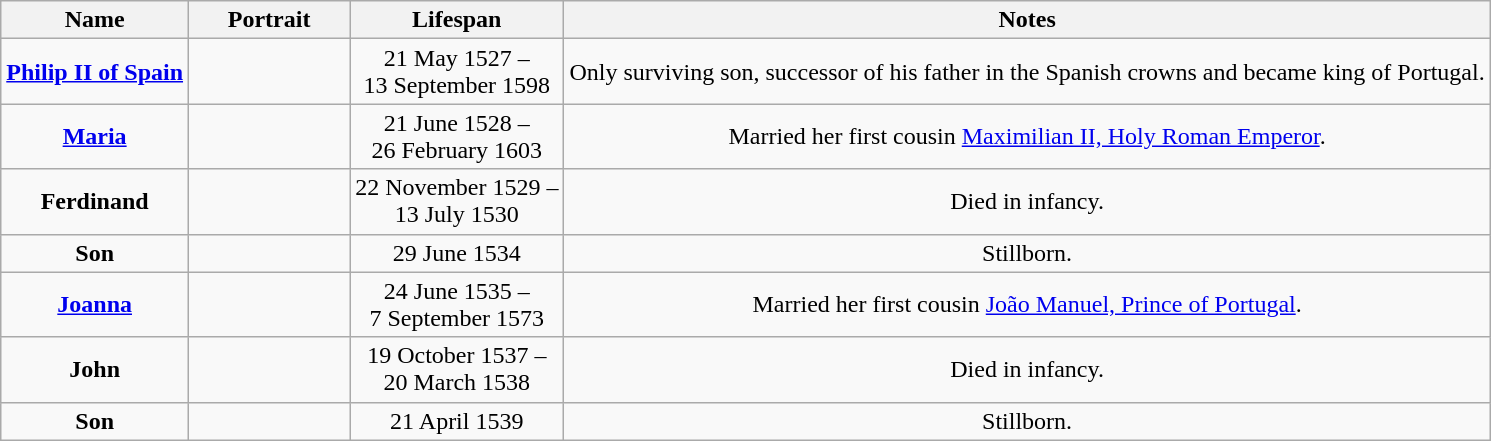<table style="text-align:center" class="wikitable">
<tr>
<th>Name</th>
<th style="width:100px;">Portrait</th>
<th>Lifespan</th>
<th>Notes</th>
</tr>
<tr>
<td><strong><a href='#'>Philip II of Spain</a></strong><br></td>
<td></td>
<td>21 May 1527 –<br> 13 September 1598</td>
<td>Only surviving son, successor of his father in the Spanish crowns and became king of Portugal.</td>
</tr>
<tr>
<td><strong><a href='#'>Maria</a></strong><br></td>
<td></td>
<td>21 June 1528 –<br>26 February 1603</td>
<td>Married her first cousin <a href='#'>Maximilian II, Holy Roman Emperor</a>.</td>
</tr>
<tr>
<td><strong>Ferdinand</strong><br></td>
<td></td>
<td>22 November 1529 –<br> 13 July 1530</td>
<td>Died in infancy.</td>
</tr>
<tr>
<td><strong>Son</strong><br></td>
<td></td>
<td>29 June 1534</td>
<td>Stillborn.</td>
</tr>
<tr>
<td><strong><a href='#'>Joanna</a></strong><br></td>
<td></td>
<td>24 June 1535 –<br>7 September 1573</td>
<td>Married her first cousin <a href='#'>João Manuel, Prince of Portugal</a>.</td>
</tr>
<tr>
<td><strong>John</strong><br></td>
<td></td>
<td>19 October 1537 –<br> 20 March 1538</td>
<td>Died in infancy.</td>
</tr>
<tr>
<td><strong>Son</strong><br></td>
<td></td>
<td>21 April 1539</td>
<td>Stillborn.</td>
</tr>
</table>
